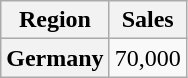<table class="wikitable sortable plainrowheaders">
<tr>
<th scope="col">Region</th>
<th scope="col">Sales</th>
</tr>
<tr>
<th scope="row">Germany</th>
<td>70,000</td>
</tr>
</table>
